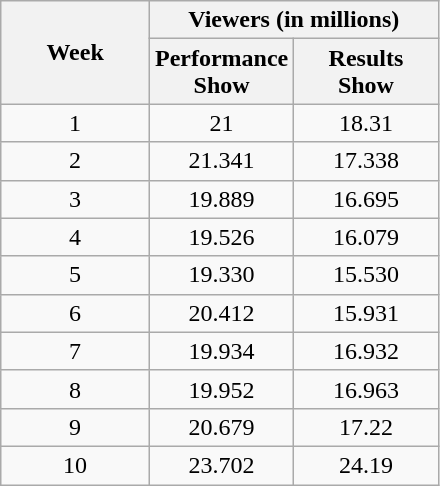<table class="wikitable" style="text-align: center; width=40%;">
<tr>
<th rowspan="2" style="width: 34%">Week</th>
<th colspan="2" style="width: 66%">Viewers (in millions)</th>
</tr>
<tr>
<th style="width: 33%">Performance<br>Show</th>
<th style="width: 33%">Results<br>Show</th>
</tr>
<tr>
<td>1</td>
<td>21</td>
<td>18.31</td>
</tr>
<tr>
<td>2</td>
<td>21.341</td>
<td>17.338</td>
</tr>
<tr>
<td>3</td>
<td>19.889</td>
<td>16.695</td>
</tr>
<tr>
<td>4</td>
<td>19.526</td>
<td>16.079</td>
</tr>
<tr>
<td>5</td>
<td>19.330</td>
<td>15.530</td>
</tr>
<tr>
<td>6</td>
<td>20.412</td>
<td>15.931</td>
</tr>
<tr>
<td>7</td>
<td>19.934</td>
<td>16.932</td>
</tr>
<tr>
<td>8</td>
<td>19.952</td>
<td>16.963</td>
</tr>
<tr>
<td>9</td>
<td>20.679</td>
<td>17.22</td>
</tr>
<tr>
<td>10</td>
<td>23.702</td>
<td>24.19</td>
</tr>
</table>
